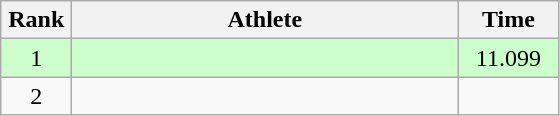<table class=wikitable style="text-align:center">
<tr>
<th width=40>Rank</th>
<th width=250>Athlete</th>
<th width=60>Time</th>
</tr>
<tr bgcolor=ccffcc>
<td>1</td>
<td align=left></td>
<td>11.099</td>
</tr>
<tr>
<td>2</td>
<td align=left></td>
<td></td>
</tr>
</table>
